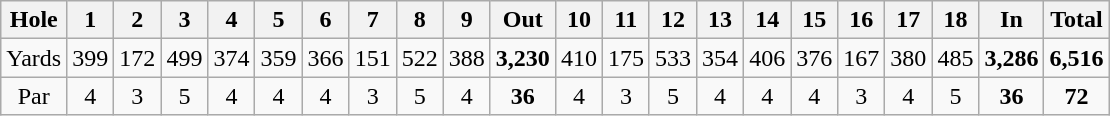<table class="wikitable" style="text-align:center">
<tr>
<th align="left">Hole</th>
<th>1</th>
<th>2</th>
<th>3</th>
<th>4</th>
<th>5</th>
<th>6</th>
<th>7</th>
<th>8</th>
<th>9</th>
<th>Out</th>
<th>10</th>
<th>11</th>
<th>12</th>
<th>13</th>
<th>14</th>
<th>15</th>
<th>16</th>
<th>17</th>
<th>18</th>
<th>In</th>
<th>Total</th>
</tr>
<tr>
<td align="center">Yards</td>
<td>399</td>
<td>172</td>
<td>499</td>
<td>374</td>
<td>359</td>
<td>366</td>
<td>151</td>
<td>522</td>
<td>388</td>
<td><strong>3,230</strong></td>
<td>410</td>
<td>175</td>
<td>533</td>
<td>354</td>
<td>406</td>
<td>376</td>
<td>167</td>
<td>380</td>
<td>485</td>
<td><strong>3,286</strong></td>
<td><strong>6,516</strong></td>
</tr>
<tr>
<td align="center">Par</td>
<td>4</td>
<td>3</td>
<td>5</td>
<td>4</td>
<td>4</td>
<td>4</td>
<td>3</td>
<td>5</td>
<td>4</td>
<td><strong>36</strong></td>
<td>4</td>
<td>3</td>
<td>5</td>
<td>4</td>
<td>4</td>
<td>4</td>
<td>3</td>
<td>4</td>
<td>5</td>
<td><strong>36</strong></td>
<td><strong>72</strong></td>
</tr>
</table>
